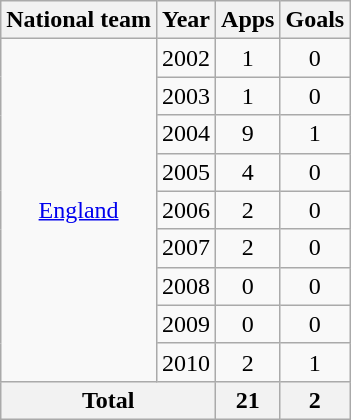<table class="wikitable" style="text-align:center">
<tr>
<th>National team</th>
<th>Year</th>
<th>Apps</th>
<th>Goals</th>
</tr>
<tr>
<td rowspan="9"><a href='#'>England</a></td>
<td>2002</td>
<td>1</td>
<td>0</td>
</tr>
<tr>
<td>2003</td>
<td>1</td>
<td>0</td>
</tr>
<tr>
<td>2004</td>
<td>9</td>
<td>1</td>
</tr>
<tr>
<td>2005</td>
<td>4</td>
<td>0</td>
</tr>
<tr>
<td>2006</td>
<td>2</td>
<td>0</td>
</tr>
<tr>
<td>2007</td>
<td>2</td>
<td>0</td>
</tr>
<tr>
<td>2008</td>
<td>0</td>
<td>0</td>
</tr>
<tr>
<td>2009</td>
<td>0</td>
<td>0</td>
</tr>
<tr>
<td>2010</td>
<td>2</td>
<td>1</td>
</tr>
<tr>
<th colspan="2">Total</th>
<th>21</th>
<th>2</th>
</tr>
</table>
